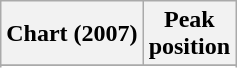<table class="wikitable sortable" border="1">
<tr>
<th>Chart (2007)</th>
<th>Peak<br>position</th>
</tr>
<tr>
</tr>
<tr>
</tr>
</table>
